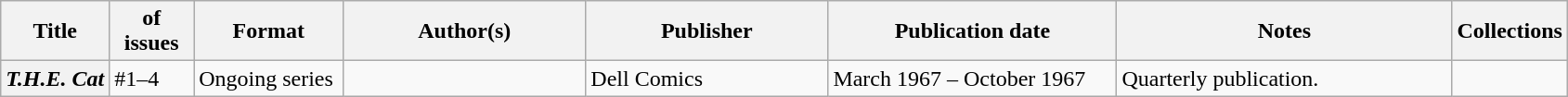<table class="wikitable">
<tr>
<th>Title</th>
<th style="width:40pt"> of issues</th>
<th style="width:75pt">Format</th>
<th style="width:125pt">Author(s)</th>
<th style="width:125pt">Publisher</th>
<th style="width:150pt">Publication date</th>
<th style="width:175pt">Notes</th>
<th>Collections</th>
</tr>
<tr>
<th><em>T.H.E. Cat</em></th>
<td>#1–4</td>
<td>Ongoing series</td>
<td></td>
<td>Dell Comics</td>
<td>March 1967 – October 1967</td>
<td>Quarterly publication.</td>
<td></td>
</tr>
</table>
